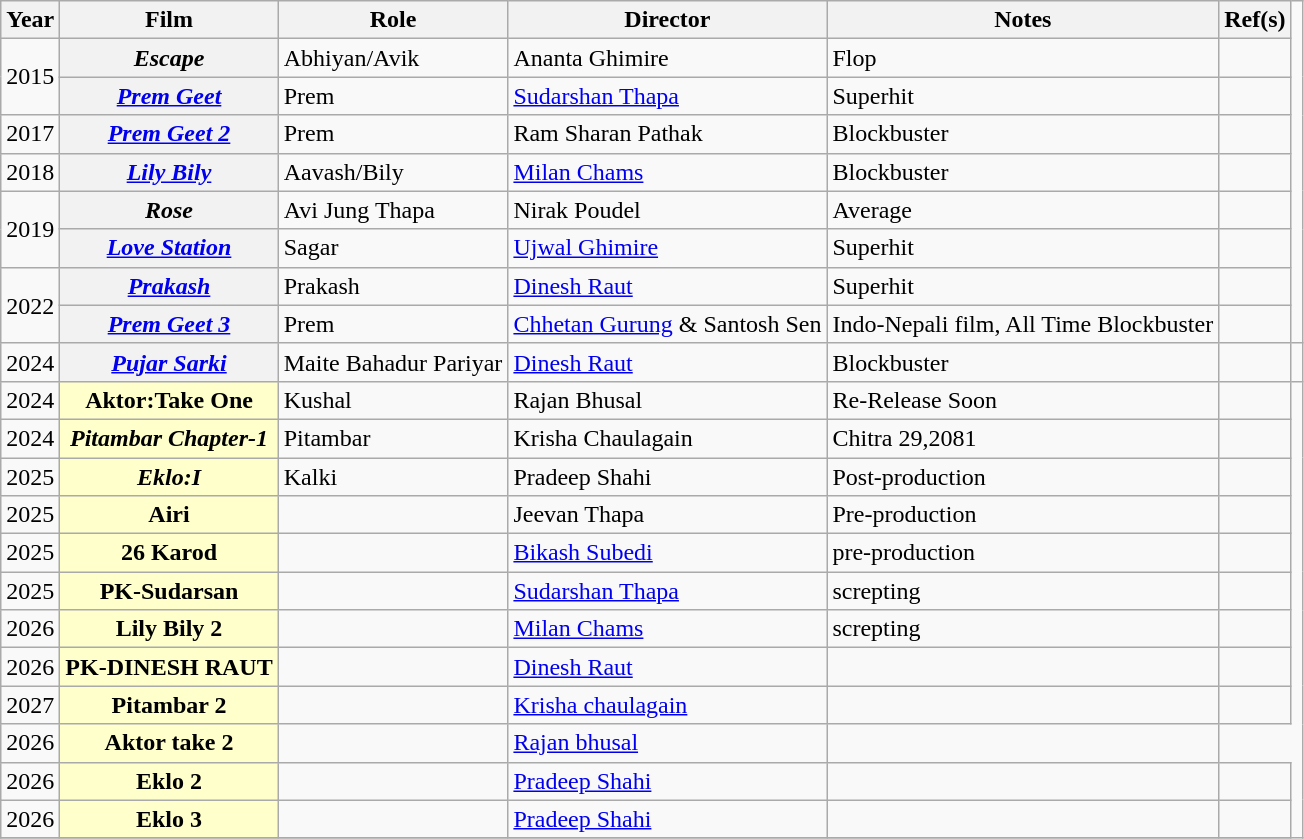<table class="wikitable plainrowheaders sortable" style="margin-right: 0;">
<tr>
<th scope="col">Year</th>
<th scope="col">Film</th>
<th scope="col">Role</th>
<th scope="col">Director</th>
<th scope="col" class="unsortable">Notes</th>
<th scope="col" class="unsortable">Ref(s)</th>
</tr>
<tr>
<td rowspan="2">2015</td>
<th scope="row"><em>Escape</em></th>
<td>Abhiyan/Avik</td>
<td>Ananta Ghimire</td>
<td>Flop</td>
<td></td>
</tr>
<tr>
<th scope="row"><em><a href='#'>Prem Geet</a></em></th>
<td>Prem</td>
<td><a href='#'>Sudarshan Thapa</a></td>
<td>Superhit</td>
<td></td>
</tr>
<tr>
<td>2017</td>
<th scope="row"><em><a href='#'>Prem Geet 2</a></em></th>
<td>Prem</td>
<td>Ram Sharan Pathak</td>
<td>Blockbuster</td>
<td></td>
</tr>
<tr>
<td>2018</td>
<th scope="row"><em><a href='#'>Lily Bily</a> </em></th>
<td>Aavash/Bily</td>
<td><a href='#'>Milan Chams</a></td>
<td>Blockbuster</td>
<td></td>
</tr>
<tr>
<td rowspan="2">2019</td>
<th scope="row"><em>Rose</em></th>
<td>Avi Jung Thapa</td>
<td>Nirak Poudel</td>
<td>Average</td>
<td></td>
</tr>
<tr>
<th scope="row"><em><a href='#'>Love Station</a></em></th>
<td>Sagar</td>
<td><a href='#'>Ujwal Ghimire</a></td>
<td>Superhit</td>
<td></td>
</tr>
<tr>
<td rowspan="2">2022</td>
<th scope="row"><em><a href='#'>Prakash</a></em></th>
<td>Prakash</td>
<td><a href='#'>Dinesh Raut</a></td>
<td>Superhit</td>
<td></td>
</tr>
<tr>
<th scope="row"><em><a href='#'>Prem Geet 3</a></em></th>
<td>Prem</td>
<td><a href='#'>Chhetan Gurung</a> & Santosh Sen</td>
<td>Indo-Nepali film, All Time Blockbuster</td>
<td></td>
</tr>
<tr>
<td>2024</td>
<th scope="row"><em><a href='#'>Pujar Sarki</a></em></th>
<td>Maite Bahadur Pariyar</td>
<td><a href='#'>Dinesh Raut</a></td>
<td>Blockbuster</td>
<td></td>
<td></td>
</tr>
<tr>
<td>2024</td>
<th scope="row" style="background:#ffc;">Aktor:Take One </th>
<td>Kushal</td>
<td>Rajan Bhusal</td>
<td>Re-Release Soon</td>
<td></td>
</tr>
<tr>
<td>2024</td>
<th scope="row" style="background:#ffc;"><em>Pitambar Chapter-1</em> </th>
<td>Pitambar</td>
<td>Krisha Chaulagain</td>
<td>Chitra 29,2081</td>
<td></td>
</tr>
<tr>
<td>2025</td>
<th scope="row" style="background:#ffc;"><em>Eklo:I</th>
<td>Kalki</td>
<td>Pradeep Shahi</td>
<td>Post-production</td>
<td></td>
</tr>
<tr>
<td>2025</td>
<th scope="row" style="background:#ffc;"></em>Airi<em> </th>
<td></td>
<td>Jeevan Thapa</td>
<td>Pre-production</td>
<td></td>
</tr>
<tr>
<td>2025</td>
<th scope="row" style="background:#ffc;"></em>26 Karod<em> </th>
<td></td>
<td><a href='#'>Bikash Subedi</a></td>
<td>pre-production</td>
<td></td>
</tr>
<tr>
<td>2025</td>
<th scope="row" style="background:#ffc;"></em>PK-Sudarsan<em> </th>
<td></td>
<td><a href='#'>Sudarshan Thapa</a></td>
<td>screpting</td>
<td></td>
</tr>
<tr>
<td>2026</td>
<th scope="row" style="background:#ffc;"></em>Lily Bily 2<em> </th>
<td></td>
<td><a href='#'>Milan Chams</a></td>
<td>screpting</td>
<td></td>
</tr>
<tr>
<td>2026</td>
<th scope="row" style="background:#ffc;"></em>PK-DINESH RAUT<em> </th>
<td></td>
<td><a href='#'>Dinesh Raut</a></td>
<td></td>
<td></td>
</tr>
<tr>
<td>2027</td>
<th scope="row" style="background:#ffc;"></em>Pitambar 2<em> </th>
<td></td>
<td><a href='#'>Krisha chaulagain</a></td>
<td></td>
<td></td>
</tr>
<tr>
<td>2026</td>
<th scope="row" style="background:#ffc;"></em>Aktor take 2<em> </th>
<td></td>
<td><a href='#'>Rajan bhusal</a></td>
<td></td>
</tr>
<tr>
<td>2026</td>
<th scope="row" style="background:#ffc;"></em>Eklo 2<em> </th>
<td></td>
<td><a href='#'>Pradeep Shahi</a></td>
<td></td>
<td></td>
</tr>
<tr>
<td>2026</td>
<th scope="row" style="background:#ffc;"></em>Eklo 3<em> </th>
<td></td>
<td><a href='#'>Pradeep Shahi</a></td>
<td></td>
<td></td>
</tr>
<tr>
</tr>
</table>
